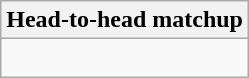<table class="wikitable collapsible collapsed">
<tr>
<th>Head-to-head matchup</th>
</tr>
<tr>
<td><br></td>
</tr>
</table>
